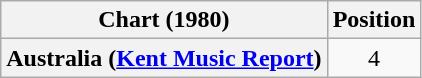<table class="wikitable sortable plainrowheaders" style="text-align:center">
<tr>
<th>Chart (1980)</th>
<th>Position</th>
</tr>
<tr>
<th scope="row">Australia (<a href='#'>Kent Music Report</a>)</th>
<td>4</td>
</tr>
</table>
